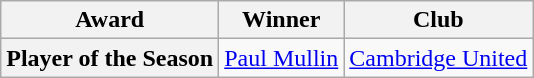<table class="wikitable">
<tr>
<th>Award</th>
<th>Winner</th>
<th>Club</th>
</tr>
<tr>
<th>Player of the Season</th>
<td> <a href='#'>Paul Mullin</a></td>
<td><a href='#'>Cambridge United</a></td>
</tr>
</table>
